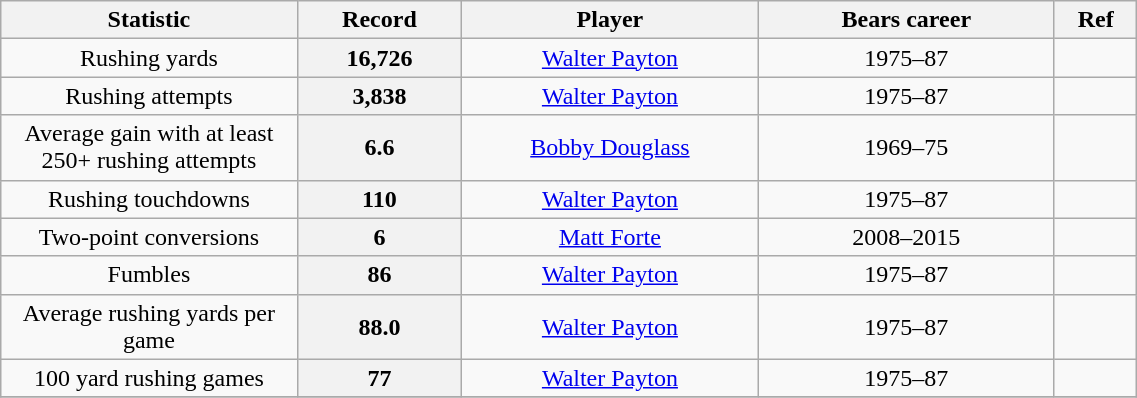<table class="sortable wikitable" style="text-align:center" width="60%">
<tr>
<th scope="col" width=18%>Statistic</th>
<th scope="col" width=10% class="unsortable">Record</th>
<th scope="col" width=18%>Player</th>
<th scope="col" width=18%>Bears career</th>
<th scope="col" width=5% class="unsortable">Ref</th>
</tr>
<tr>
<td>Rushing yards</td>
<th>16,726</th>
<td><a href='#'>Walter Payton</a></td>
<td>1975–87</td>
<td></td>
</tr>
<tr>
<td>Rushing attempts</td>
<th>3,838</th>
<td><a href='#'>Walter Payton</a></td>
<td>1975–87</td>
<td></td>
</tr>
<tr>
<td>Average gain with at least 250+ rushing attempts</td>
<th>6.6</th>
<td><a href='#'>Bobby Douglass</a></td>
<td>1969–75</td>
<td></td>
</tr>
<tr>
<td>Rushing touchdowns</td>
<th>110</th>
<td><a href='#'>Walter Payton</a></td>
<td>1975–87</td>
<td></td>
</tr>
<tr>
<td>Two-point conversions</td>
<th>6</th>
<td><a href='#'>Matt Forte</a></td>
<td>2008–2015</td>
<td></td>
</tr>
<tr>
<td>Fumbles</td>
<th>86</th>
<td><a href='#'>Walter Payton</a></td>
<td>1975–87</td>
<td></td>
</tr>
<tr>
<td>Average rushing yards per game</td>
<th>88.0</th>
<td><a href='#'>Walter Payton</a></td>
<td>1975–87</td>
<td></td>
</tr>
<tr>
<td>100 yard rushing games</td>
<th>77</th>
<td><a href='#'>Walter Payton</a></td>
<td>1975–87</td>
<td></td>
</tr>
<tr>
</tr>
</table>
